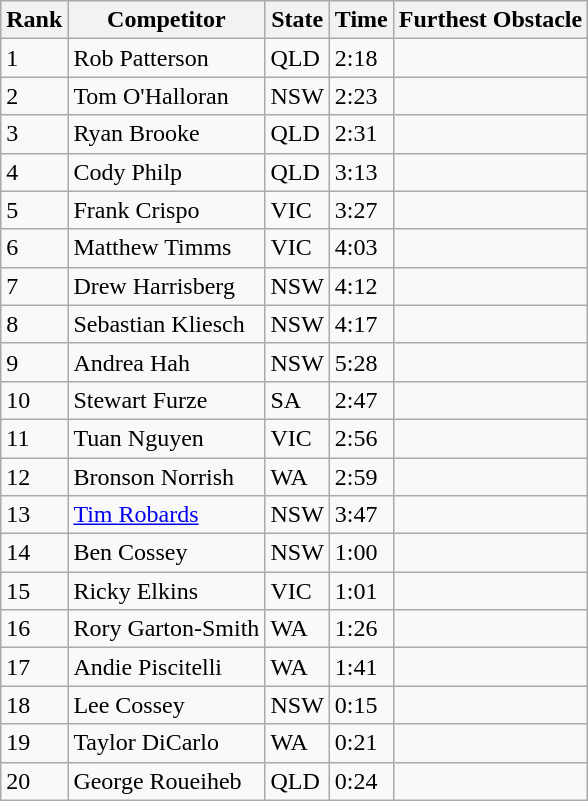<table class="wikitable sortable mw-collapsible">
<tr>
<th>Rank</th>
<th>Competitor</th>
<th>State</th>
<th>Time</th>
<th>Furthest Obstacle</th>
</tr>
<tr>
<td>1</td>
<td>Rob Patterson</td>
<td>QLD</td>
<td>2:18</td>
<td></td>
</tr>
<tr>
<td>2</td>
<td>Tom O'Halloran</td>
<td>NSW</td>
<td>2:23</td>
<td></td>
</tr>
<tr>
<td>3</td>
<td>Ryan Brooke</td>
<td>QLD</td>
<td>2:31</td>
<td></td>
</tr>
<tr>
<td>4</td>
<td>Cody Philp</td>
<td>QLD</td>
<td>3:13</td>
<td></td>
</tr>
<tr>
<td>5</td>
<td>Frank Crispo</td>
<td>VIC</td>
<td>3:27</td>
<td></td>
</tr>
<tr>
<td>6</td>
<td>Matthew Timms</td>
<td>VIC</td>
<td>4:03</td>
<td></td>
</tr>
<tr>
<td>7</td>
<td>Drew Harrisberg</td>
<td>NSW</td>
<td>4:12</td>
<td></td>
</tr>
<tr>
<td>8</td>
<td>Sebastian Kliesch</td>
<td>NSW</td>
<td>4:17</td>
<td></td>
</tr>
<tr>
<td>9</td>
<td>Andrea Hah</td>
<td>NSW</td>
<td>5:28</td>
<td></td>
</tr>
<tr>
<td>10</td>
<td>Stewart Furze</td>
<td>SA</td>
<td>2:47</td>
<td></td>
</tr>
<tr>
<td>11</td>
<td>Tuan Nguyen</td>
<td>VIC</td>
<td>2:56</td>
<td></td>
</tr>
<tr>
<td>12</td>
<td>Bronson Norrish</td>
<td>WA</td>
<td>2:59</td>
<td></td>
</tr>
<tr>
<td>13</td>
<td><a href='#'>Tim Robards</a></td>
<td>NSW</td>
<td>3:47</td>
<td></td>
</tr>
<tr>
<td>14</td>
<td>Ben Cossey</td>
<td>NSW</td>
<td>1:00</td>
<td></td>
</tr>
<tr>
<td>15</td>
<td>Ricky Elkins</td>
<td>VIC</td>
<td>1:01</td>
<td></td>
</tr>
<tr>
<td>16</td>
<td>Rory Garton-Smith</td>
<td>WA</td>
<td>1:26</td>
<td></td>
</tr>
<tr>
<td>17</td>
<td>Andie Piscitelli</td>
<td>WA</td>
<td>1:41</td>
<td></td>
</tr>
<tr>
<td>18</td>
<td>Lee Cossey</td>
<td>NSW</td>
<td>0:15</td>
<td></td>
</tr>
<tr>
<td>19</td>
<td>Taylor DiCarlo</td>
<td>WA</td>
<td>0:21</td>
<td></td>
</tr>
<tr>
<td>20</td>
<td>George Roueiheb</td>
<td>QLD</td>
<td>0:24</td>
<td></td>
</tr>
</table>
